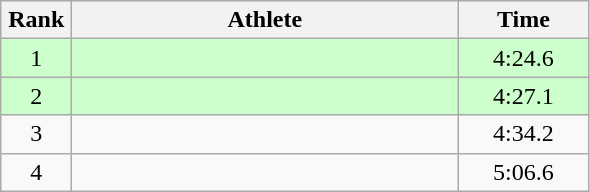<table class=wikitable style="text-align:center">
<tr>
<th width=40>Rank</th>
<th width=250>Athlete</th>
<th width=80>Time</th>
</tr>
<tr bgcolor="ccffcc">
<td>1</td>
<td align=left></td>
<td>4:24.6</td>
</tr>
<tr bgcolor="ccffcc">
<td>2</td>
<td align=left></td>
<td>4:27.1</td>
</tr>
<tr>
<td>3</td>
<td align=left></td>
<td>4:34.2</td>
</tr>
<tr>
<td>4</td>
<td align=left></td>
<td>5:06.6</td>
</tr>
</table>
